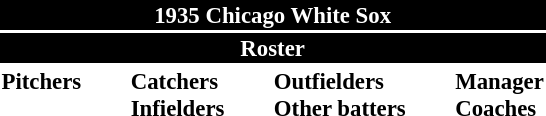<table class="toccolours" style="font-size: 95%;">
<tr>
<th colspan="10" style="background-color: black; color: white; text-align: center;">1935 Chicago White Sox</th>
</tr>
<tr>
<td colspan="10" style="background-color: black; color: white; text-align: center;"><strong>Roster</strong></td>
</tr>
<tr>
<td valign="top"><strong>Pitchers</strong><br>












</td>
<td width="25px"></td>
<td valign="top"><strong>Catchers</strong><br>


<strong>Infielders</strong>







</td>
<td width="25px"></td>
<td valign="top"><strong>Outfielders</strong><br>





<strong>Other batters</strong>
</td>
<td width="25px"></td>
<td valign="top"><strong>Manager</strong><br>
<strong>Coaches</strong>

</td>
</tr>
</table>
